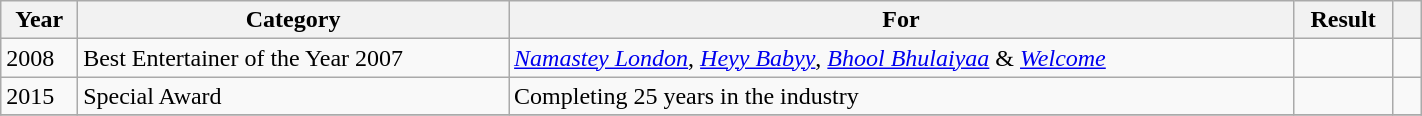<table class="wikitable sortable plainrowheaders" width=75%>
<tr>
<th scope="col">Year</th>
<th scope="col">Category</th>
<th scope="col">For</th>
<th scope="col">Result</th>
<th scope="col" class="unsortable" width=2%></th>
</tr>
<tr>
<td>2008</td>
<td>Best Entertainer of the Year 2007</td>
<td><em><a href='#'>Namastey London</a></em>, <em><a href='#'>Heyy Babyy</a></em>, <em><a href='#'>Bhool Bhulaiyaa</a></em> & <a href='#'><em>Welcome</em></a></td>
<td></td>
<td style="text-align:center;"></td>
</tr>
<tr>
<td>2015</td>
<td>Special Award</td>
<td>Completing 25 years in the industry</td>
<td></td>
<td style="text-align:center;"></td>
</tr>
<tr>
</tr>
</table>
